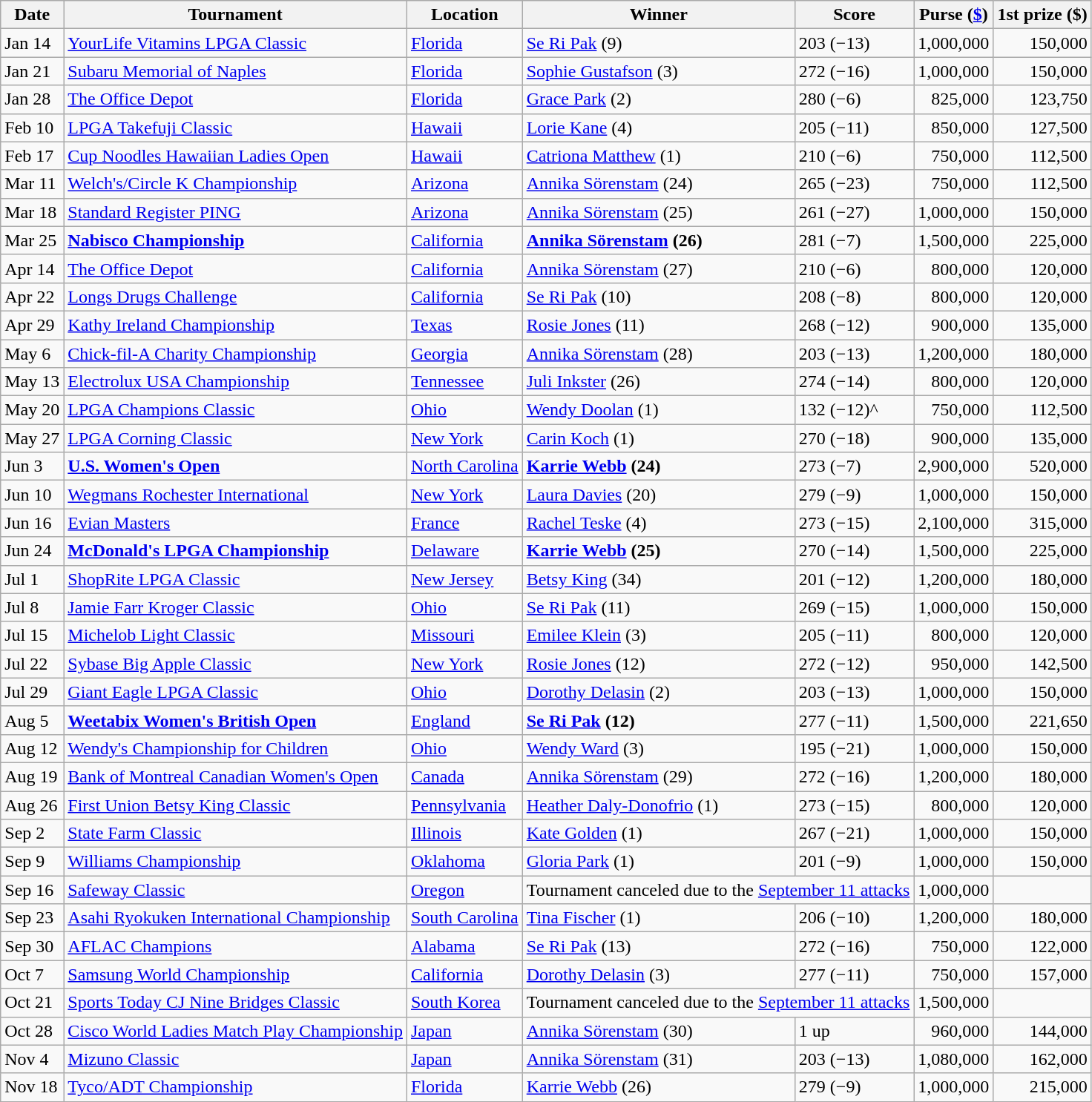<table class="wikitable sortable">
<tr>
<th>Date</th>
<th>Tournament</th>
<th>Location</th>
<th>Winner</th>
<th>Score</th>
<th>Purse (<a href='#'>$</a>)</th>
<th>1st prize ($)</th>
</tr>
<tr>
<td>Jan 14</td>
<td><a href='#'>YourLife Vitamins LPGA Classic</a></td>
<td><a href='#'>Florida</a></td>
<td> <a href='#'>Se Ri Pak</a> (9)</td>
<td>203 (−13)</td>
<td align=right>1,000,000</td>
<td align=right>150,000</td>
</tr>
<tr>
<td>Jan 21</td>
<td><a href='#'>Subaru Memorial of Naples</a></td>
<td><a href='#'>Florida</a></td>
<td> <a href='#'>Sophie Gustafson</a> (3)</td>
<td>272 (−16)</td>
<td align=right>1,000,000</td>
<td align=right>150,000</td>
</tr>
<tr>
<td>Jan 28</td>
<td><a href='#'>The Office Depot</a></td>
<td><a href='#'>Florida</a></td>
<td> <a href='#'>Grace Park</a> (2)</td>
<td>280 (−6)</td>
<td align=right>825,000</td>
<td align=right>123,750</td>
</tr>
<tr>
<td>Feb 10</td>
<td><a href='#'>LPGA Takefuji Classic</a></td>
<td><a href='#'>Hawaii</a></td>
<td> <a href='#'>Lorie Kane</a> (4)</td>
<td>205 (−11)</td>
<td align=right>850,000</td>
<td align=right>127,500</td>
</tr>
<tr>
<td>Feb 17</td>
<td><a href='#'>Cup Noodles Hawaiian Ladies Open</a></td>
<td><a href='#'>Hawaii</a></td>
<td> <a href='#'>Catriona Matthew</a> (1)</td>
<td>210 (−6)</td>
<td align=right>750,000</td>
<td align=right>112,500</td>
</tr>
<tr>
<td>Mar 11</td>
<td><a href='#'>Welch's/Circle K Championship</a></td>
<td><a href='#'>Arizona</a></td>
<td> <a href='#'>Annika Sörenstam</a> (24)</td>
<td>265 (−23)</td>
<td align=right>750,000</td>
<td align=right>112,500</td>
</tr>
<tr>
<td>Mar 18</td>
<td><a href='#'>Standard Register PING</a></td>
<td><a href='#'>Arizona</a></td>
<td> <a href='#'>Annika Sörenstam</a> (25)</td>
<td>261 (−27)</td>
<td align=right>1,000,000</td>
<td align=right>150,000</td>
</tr>
<tr>
<td>Mar 25</td>
<td><strong><a href='#'>Nabisco Championship</a></strong></td>
<td><a href='#'>California</a></td>
<td> <strong><a href='#'>Annika Sörenstam</a> (26)</strong></td>
<td>281 (−7)</td>
<td align=right>1,500,000</td>
<td align=right>225,000</td>
</tr>
<tr>
<td>Apr 14</td>
<td><a href='#'>The Office Depot</a></td>
<td><a href='#'>California</a></td>
<td> <a href='#'>Annika Sörenstam</a> (27)</td>
<td>210 (−6)</td>
<td align=right>800,000</td>
<td align=right>120,000</td>
</tr>
<tr>
<td>Apr 22</td>
<td><a href='#'>Longs Drugs Challenge</a></td>
<td><a href='#'>California</a></td>
<td> <a href='#'>Se Ri Pak</a> (10)</td>
<td>208 (−8)</td>
<td align=right>800,000</td>
<td align=right>120,000</td>
</tr>
<tr>
<td>Apr 29</td>
<td><a href='#'>Kathy Ireland Championship</a></td>
<td><a href='#'>Texas</a></td>
<td> <a href='#'>Rosie Jones</a> (11)</td>
<td>268 (−12)</td>
<td align=right>900,000</td>
<td align=right>135,000</td>
</tr>
<tr>
<td>May 6</td>
<td><a href='#'>Chick-fil-A Charity Championship</a></td>
<td><a href='#'>Georgia</a></td>
<td> <a href='#'>Annika Sörenstam</a> (28)</td>
<td>203 (−13)</td>
<td align=right>1,200,000</td>
<td align=right>180,000</td>
</tr>
<tr>
<td>May 13</td>
<td><a href='#'>Electrolux USA Championship</a></td>
<td><a href='#'>Tennessee</a></td>
<td> <a href='#'>Juli Inkster</a> (26)</td>
<td>274 (−14)</td>
<td align=right>800,000</td>
<td align=right>120,000</td>
</tr>
<tr>
<td>May 20</td>
<td><a href='#'>LPGA Champions Classic</a></td>
<td><a href='#'>Ohio</a></td>
<td> <a href='#'>Wendy Doolan</a> (1)</td>
<td>132 (−12)^</td>
<td align=right>750,000</td>
<td align=right>112,500</td>
</tr>
<tr>
<td>May 27</td>
<td><a href='#'>LPGA Corning Classic</a></td>
<td><a href='#'>New York</a></td>
<td> <a href='#'>Carin Koch</a> (1)</td>
<td>270 (−18)</td>
<td align=right>900,000</td>
<td align=right>135,000</td>
</tr>
<tr>
<td>Jun 3</td>
<td><strong><a href='#'>U.S. Women's Open</a></strong></td>
<td><a href='#'>North Carolina</a></td>
<td> <strong><a href='#'>Karrie Webb</a> (24)</strong></td>
<td>273 (−7)</td>
<td align=right>2,900,000</td>
<td align=right>520,000</td>
</tr>
<tr>
<td>Jun 10</td>
<td><a href='#'>Wegmans Rochester International</a></td>
<td><a href='#'>New York</a></td>
<td> <a href='#'>Laura Davies</a> (20)</td>
<td>279 (−9)</td>
<td align=right>1,000,000</td>
<td align=right>150,000</td>
</tr>
<tr>
<td>Jun 16</td>
<td><a href='#'>Evian Masters</a></td>
<td><a href='#'>France</a></td>
<td> <a href='#'>Rachel Teske</a> (4)</td>
<td>273 (−15)</td>
<td align=right>2,100,000</td>
<td align=right>315,000</td>
</tr>
<tr>
<td>Jun 24</td>
<td><strong><a href='#'>McDonald's LPGA Championship</a></strong></td>
<td><a href='#'>Delaware</a></td>
<td> <strong><a href='#'>Karrie Webb</a> (25)</strong></td>
<td>270 (−14)</td>
<td align=right>1,500,000</td>
<td align=right>225,000</td>
</tr>
<tr>
<td>Jul 1</td>
<td><a href='#'>ShopRite LPGA Classic</a></td>
<td><a href='#'>New Jersey</a></td>
<td> <a href='#'>Betsy King</a> (34)</td>
<td>201 (−12)</td>
<td align=right>1,200,000</td>
<td align=right>180,000</td>
</tr>
<tr>
<td>Jul 8</td>
<td><a href='#'>Jamie Farr Kroger Classic</a></td>
<td><a href='#'>Ohio</a></td>
<td> <a href='#'>Se Ri Pak</a> (11)</td>
<td>269 (−15)</td>
<td align=right>1,000,000</td>
<td align=right>150,000</td>
</tr>
<tr>
<td>Jul 15</td>
<td><a href='#'>Michelob Light Classic</a></td>
<td><a href='#'>Missouri</a></td>
<td> <a href='#'>Emilee Klein</a> (3)</td>
<td>205 (−11)</td>
<td align=right>800,000</td>
<td align=right>120,000</td>
</tr>
<tr>
<td>Jul 22</td>
<td><a href='#'>Sybase Big Apple Classic</a></td>
<td><a href='#'>New York</a></td>
<td> <a href='#'>Rosie Jones</a> (12)</td>
<td>272 (−12)</td>
<td align=right>950,000</td>
<td align=right>142,500</td>
</tr>
<tr>
<td>Jul 29</td>
<td><a href='#'>Giant Eagle LPGA Classic</a></td>
<td><a href='#'>Ohio</a></td>
<td> <a href='#'>Dorothy Delasin</a> (2)</td>
<td>203 (−13)</td>
<td align=right>1,000,000</td>
<td align=right>150,000</td>
</tr>
<tr>
<td>Aug 5</td>
<td><strong><a href='#'>Weetabix Women's British Open</a></strong></td>
<td><a href='#'>England</a></td>
<td> <strong><a href='#'>Se Ri Pak</a> (12)</strong></td>
<td>277 (−11)</td>
<td align=right>1,500,000</td>
<td align=right>221,650</td>
</tr>
<tr>
<td>Aug 12</td>
<td><a href='#'>Wendy's Championship for Children</a></td>
<td><a href='#'>Ohio</a></td>
<td> <a href='#'>Wendy Ward</a> (3)</td>
<td>195 (−21)</td>
<td align=right>1,000,000</td>
<td align=right>150,000</td>
</tr>
<tr>
<td>Aug 19</td>
<td><a href='#'>Bank of Montreal Canadian Women's Open</a></td>
<td><a href='#'>Canada</a></td>
<td> <a href='#'>Annika Sörenstam</a> (29)</td>
<td>272 (−16)</td>
<td align=right>1,200,000</td>
<td align=right>180,000</td>
</tr>
<tr>
<td>Aug 26</td>
<td><a href='#'>First Union Betsy King Classic</a></td>
<td><a href='#'>Pennsylvania</a></td>
<td> <a href='#'>Heather Daly-Donofrio</a> (1)</td>
<td>273 (−15)</td>
<td align=right>800,000</td>
<td align=right>120,000</td>
</tr>
<tr>
<td>Sep 2</td>
<td><a href='#'>State Farm Classic</a></td>
<td><a href='#'>Illinois</a></td>
<td> <a href='#'>Kate Golden</a> (1)</td>
<td>267 (−21)</td>
<td align=right>1,000,000</td>
<td align=right>150,000</td>
</tr>
<tr>
<td>Sep 9</td>
<td><a href='#'>Williams Championship</a></td>
<td><a href='#'>Oklahoma</a></td>
<td> <a href='#'>Gloria Park</a> (1)</td>
<td>201 (−9)</td>
<td align=right>1,000,000</td>
<td align=right>150,000</td>
</tr>
<tr>
<td>Sep 16</td>
<td><a href='#'>Safeway Classic</a></td>
<td><a href='#'>Oregon</a></td>
<td colspan=2>Tournament canceled due to the <a href='#'>September 11 attacks</a></td>
<td align=right>1,000,000</td>
<td align=right></td>
</tr>
<tr>
<td>Sep 23</td>
<td><a href='#'>Asahi Ryokuken International Championship</a></td>
<td><a href='#'>South Carolina</a></td>
<td> <a href='#'>Tina Fischer</a> (1)</td>
<td>206 (−10)</td>
<td align=right>1,200,000</td>
<td align=right>180,000</td>
</tr>
<tr>
<td>Sep 30</td>
<td><a href='#'>AFLAC Champions</a></td>
<td><a href='#'>Alabama</a></td>
<td> <a href='#'>Se Ri Pak</a> (13)</td>
<td>272 (−16)</td>
<td align=right>750,000</td>
<td align=right>122,000</td>
</tr>
<tr>
<td>Oct 7</td>
<td><a href='#'>Samsung World Championship</a></td>
<td><a href='#'>California</a></td>
<td> <a href='#'>Dorothy Delasin</a> (3)</td>
<td>277 (−11)</td>
<td align=right>750,000</td>
<td align=right>157,000</td>
</tr>
<tr>
<td>Oct 21</td>
<td><a href='#'>Sports Today CJ Nine Bridges Classic</a></td>
<td><a href='#'>South Korea</a></td>
<td colspan=2>Tournament canceled due to the <a href='#'>September 11 attacks</a></td>
<td align=right>1,500,000</td>
<td align=right></td>
</tr>
<tr>
<td>Oct 28</td>
<td><a href='#'>Cisco World Ladies Match Play Championship</a></td>
<td><a href='#'>Japan</a></td>
<td> <a href='#'>Annika Sörenstam</a> (30)</td>
<td>1 up</td>
<td align=right>960,000</td>
<td align=right>144,000</td>
</tr>
<tr>
<td>Nov 4</td>
<td><a href='#'>Mizuno Classic</a></td>
<td><a href='#'>Japan</a></td>
<td> <a href='#'>Annika Sörenstam</a> (31)</td>
<td>203 (−13)</td>
<td align=right>1,080,000</td>
<td align=right>162,000</td>
</tr>
<tr>
<td>Nov 18</td>
<td><a href='#'>Tyco/ADT Championship</a></td>
<td><a href='#'>Florida</a></td>
<td> <a href='#'>Karrie Webb</a> (26)</td>
<td>279 (−9)</td>
<td align=right>1,000,000</td>
<td align=right>215,000</td>
</tr>
</table>
